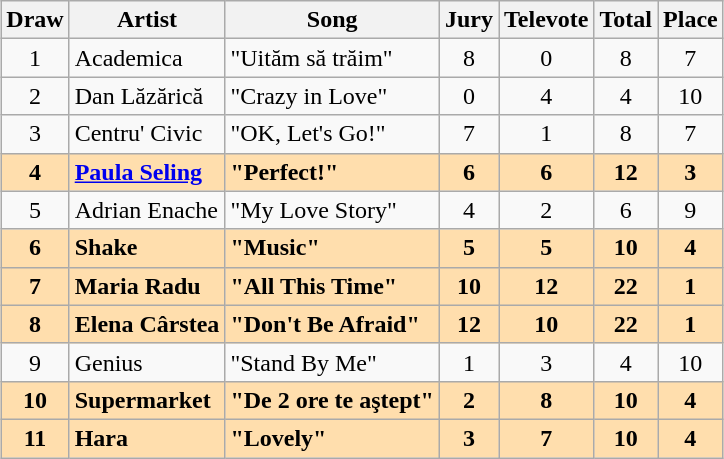<table class="sortable wikitable" style="margin: 1em auto 1em auto; text-align:center;">
<tr>
<th>Draw</th>
<th>Artist</th>
<th>Song</th>
<th>Jury</th>
<th>Televote</th>
<th>Total</th>
<th>Place</th>
</tr>
<tr>
<td>1</td>
<td align="left">Academica</td>
<td align="left">"Uităm să trăim"</td>
<td>8</td>
<td>0</td>
<td>8</td>
<td>7</td>
</tr>
<tr>
<td>2</td>
<td align="left">Dan Lăzărică</td>
<td align="left">"Crazy in Love"</td>
<td>0</td>
<td>4</td>
<td>4</td>
<td>10</td>
</tr>
<tr>
<td>3</td>
<td align="left">Centru' Civic</td>
<td align="left">"OK, Let's Go!"</td>
<td>7</td>
<td>1</td>
<td>8</td>
<td>7</td>
</tr>
<tr style="font-weight:bold; background:navajowhite;">
<td>4</td>
<td align="left"><a href='#'>Paula Seling</a></td>
<td align="left">"Perfect!"</td>
<td>6</td>
<td>6</td>
<td>12</td>
<td>3</td>
</tr>
<tr>
<td>5</td>
<td align="left">Adrian Enache</td>
<td align="left">"My Love Story"</td>
<td>4</td>
<td>2</td>
<td>6</td>
<td>9</td>
</tr>
<tr style="font-weight:bold; background:navajowhite;">
<td>6</td>
<td align="left">Shake</td>
<td align="left">"Music"</td>
<td>5</td>
<td>5</td>
<td>10</td>
<td>4</td>
</tr>
<tr style="font-weight:bold; background:navajowhite;">
<td>7</td>
<td align="left">Maria Radu</td>
<td align="left">"All This Time"</td>
<td>10</td>
<td>12</td>
<td>22</td>
<td>1</td>
</tr>
<tr style="font-weight:bold; background:navajowhite;">
<td>8</td>
<td align="left">Elena Cârstea</td>
<td align="left">"Don't Be Afraid"</td>
<td>12</td>
<td>10</td>
<td>22</td>
<td>1</td>
</tr>
<tr>
<td>9</td>
<td align="left">Genius</td>
<td align="left">"Stand By Me"</td>
<td>1</td>
<td>3</td>
<td>4</td>
<td>10</td>
</tr>
<tr style="font-weight:bold; background:navajowhite;">
<td>10</td>
<td align="left">Supermarket</td>
<td align="left">"De 2 ore te aştept"</td>
<td>2</td>
<td>8</td>
<td>10</td>
<td>4</td>
</tr>
<tr style="font-weight:bold; background:navajowhite;">
<td>11</td>
<td align="left">Hara</td>
<td align="left">"Lovely"</td>
<td>3</td>
<td>7</td>
<td>10</td>
<td>4</td>
</tr>
</table>
